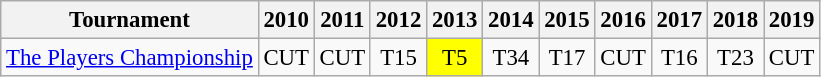<table class="wikitable" style="font-size:95%;text-align:center;">
<tr>
<th>Tournament</th>
<th>2010</th>
<th>2011</th>
<th>2012</th>
<th>2013</th>
<th>2014</th>
<th>2015</th>
<th>2016</th>
<th>2017</th>
<th>2018</th>
<th>2019</th>
</tr>
<tr>
<td align=left><a href='#'>The Players Championship</a></td>
<td>CUT</td>
<td>CUT</td>
<td>T15</td>
<td style="background:yellow;">T5</td>
<td>T34</td>
<td>T17</td>
<td>CUT</td>
<td>T16</td>
<td>T23</td>
<td>CUT</td>
</tr>
</table>
